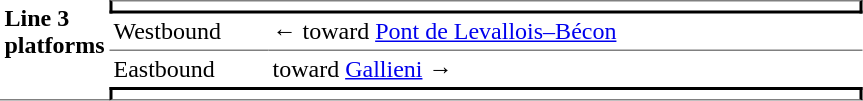<table border=0 cellspacing=0 cellpadding=3>
<tr>
<td style="border-bottom:solid 1px gray;" width=50 rowspan=10 valign=top><strong>Line 3 platforms</strong></td>
<td style="border-top:solid 1px gray;border-right:solid 2px black;border-left:solid 2px black;border-bottom:solid 2px black;text-align:center;" colspan=2></td>
</tr>
<tr>
<td style="border-bottom:solid 1px gray;" width=100>Westbound</td>
<td style="border-bottom:solid 1px gray;" width=390>←   toward <a href='#'>Pont de Levallois–Bécon</a> </td>
</tr>
<tr>
<td>Eastbound</td>
<td>   toward <a href='#'>Gallieni</a>  →</td>
</tr>
<tr>
<td style="border-top:solid 2px black;border-right:solid 2px black;border-left:solid 2px black;border-bottom:solid 1px gray;text-align:center;" colspan=2></td>
</tr>
</table>
